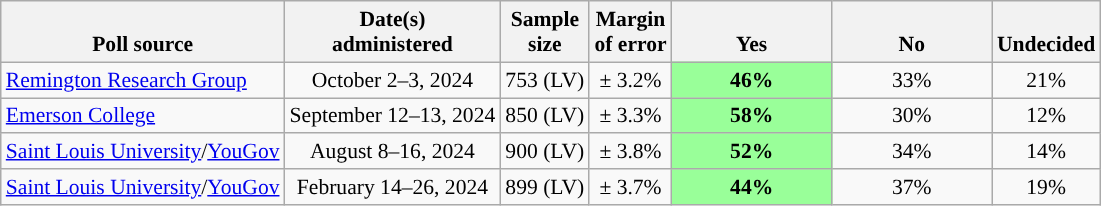<table class="wikitable" style="font-size:90%;text-align:center;">
<tr valign=bottom>
<th>Poll source</th>
<th>Date(s)<br>administered</th>
<th>Sample<br>size</th>
<th>Margin<br>of error</th>
<th style="width:100px;">Yes</th>
<th style="width:100px;">No</th>
<th>Undecided</th>
</tr>
<tr>
<td style="text-align:left;"><a href='#'>Remington Research Group</a></td>
<td>October 2–3, 2024</td>
<td>753 (LV)</td>
<td>± 3.2%</td>
<td style="background: rgb(153, 255, 153);"><strong>46%</strong></td>
<td>33%</td>
<td>21%</td>
</tr>
<tr>
<td style="text-align:left;"><a href='#'>Emerson College</a></td>
<td>September 12–13, 2024</td>
<td>850 (LV)</td>
<td>± 3.3%</td>
<td style="background: rgb(153, 255, 153);"><strong>58%</strong></td>
<td>30%</td>
<td>12%</td>
</tr>
<tr>
<td style="text-align:left;"><a href='#'>Saint Louis University</a>/<a href='#'>YouGov</a></td>
<td>August 8–16, 2024</td>
<td>900 (LV)</td>
<td>± 3.8%</td>
<td style="background: rgb(153, 255, 153);"><strong>52%</strong></td>
<td>34%</td>
<td>14%</td>
</tr>
<tr>
<td style="text-align:left;"><a href='#'>Saint Louis University</a>/<a href='#'>YouGov</a></td>
<td>February 14–26, 2024</td>
<td>899 (LV)</td>
<td>± 3.7%</td>
<td style="background: rgb(153, 255, 153);"><strong>44%</strong></td>
<td>37%</td>
<td>19%</td>
</tr>
</table>
